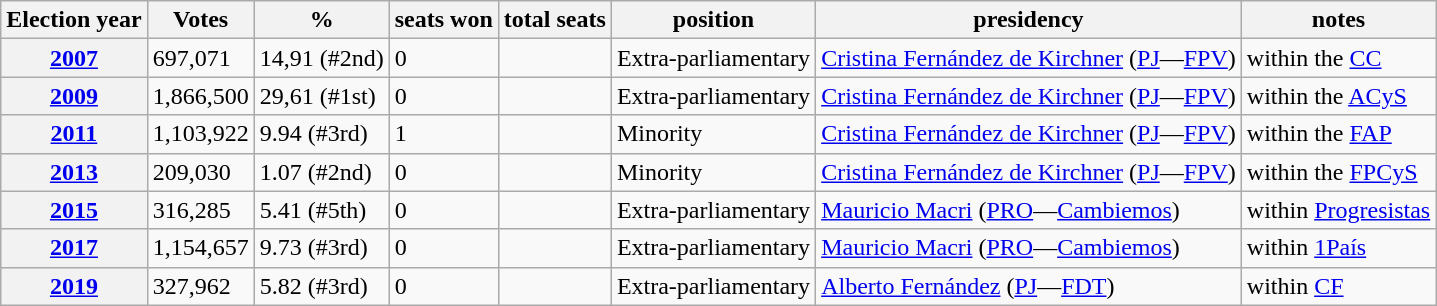<table class="wikitable">
<tr>
<th>Election year</th>
<th>Votes</th>
<th>%</th>
<th>seats won</th>
<th>total seats</th>
<th>position</th>
<th>presidency</th>
<th>notes</th>
</tr>
<tr>
<th><a href='#'>2007</a></th>
<td>697,071</td>
<td>14,91 (#2nd)</td>
<td>0</td>
<td></td>
<td>Extra-parliamentary</td>
<td><a href='#'>Cristina Fernández de Kirchner</a> (<a href='#'>PJ</a>—<a href='#'>FPV</a>)</td>
<td>within the <a href='#'>CC</a></td>
</tr>
<tr>
<th><a href='#'>2009</a></th>
<td>1,866,500</td>
<td>29,61 (#1st)</td>
<td>0</td>
<td></td>
<td>Extra-parliamentary</td>
<td><a href='#'>Cristina Fernández de Kirchner</a> (<a href='#'>PJ</a>—<a href='#'>FPV</a>)</td>
<td>within the <a href='#'>ACyS</a></td>
</tr>
<tr>
<th><a href='#'>2011</a></th>
<td>1,103,922</td>
<td>9.94 (#3rd)</td>
<td>1</td>
<td></td>
<td>Minority</td>
<td><a href='#'>Cristina Fernández de Kirchner</a> (<a href='#'>PJ</a>—<a href='#'>FPV</a>)</td>
<td>within the <a href='#'>FAP</a></td>
</tr>
<tr>
<th><a href='#'>2013</a></th>
<td>209,030</td>
<td>1.07 (#2nd)</td>
<td>0</td>
<td></td>
<td>Minority</td>
<td><a href='#'>Cristina Fernández de Kirchner</a> (<a href='#'>PJ</a>—<a href='#'>FPV</a>)</td>
<td>within the <a href='#'>FPCyS</a></td>
</tr>
<tr>
<th><a href='#'>2015</a></th>
<td>316,285</td>
<td>5.41 (#5th)</td>
<td>0</td>
<td></td>
<td>Extra-parliamentary</td>
<td><a href='#'>Mauricio Macri</a> (<a href='#'>PRO</a>—<a href='#'>Cambiemos</a>)</td>
<td>within <a href='#'>Progresistas</a></td>
</tr>
<tr>
<th><a href='#'>2017</a></th>
<td>1,154,657</td>
<td>9.73 (#3rd)</td>
<td>0</td>
<td></td>
<td>Extra-parliamentary</td>
<td><a href='#'>Mauricio Macri</a> (<a href='#'>PRO</a>—<a href='#'>Cambiemos</a>)</td>
<td>within <a href='#'>1País</a></td>
</tr>
<tr>
<th><a href='#'>2019</a></th>
<td>327,962</td>
<td>5.82 (#3rd)</td>
<td>0</td>
<td></td>
<td>Extra-parliamentary</td>
<td><a href='#'>Alberto Fernández</a> (<a href='#'>PJ</a>—<a href='#'>FDT</a>)</td>
<td>within <a href='#'>CF</a></td>
</tr>
</table>
